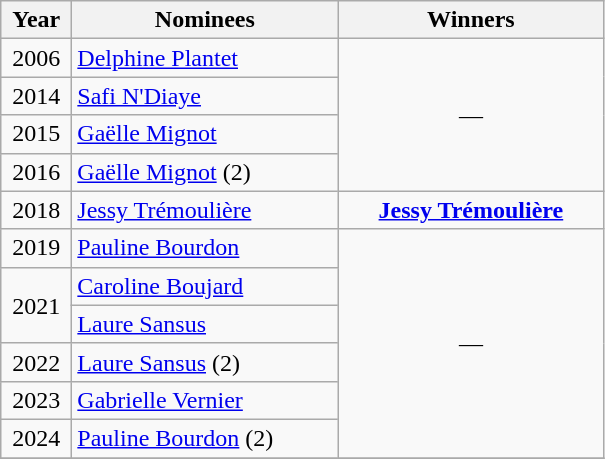<table class="wikitable">
<tr>
<th width=40 align=center>Year</th>
<th width=170>Nominees</th>
<th width=170>Winners</th>
</tr>
<tr>
<td align=center>2006</td>
<td><a href='#'>Delphine Plantet</a></td>
<td align=center rowspan=4>—</td>
</tr>
<tr>
<td align=center>2014</td>
<td><a href='#'>Safi N'Diaye</a></td>
</tr>
<tr>
<td align=center>2015</td>
<td><a href='#'>Gaëlle Mignot</a></td>
</tr>
<tr>
<td align=center>2016</td>
<td><a href='#'>Gaëlle Mignot</a> (2)</td>
</tr>
<tr>
<td align=center>2018</td>
<td><a href='#'>Jessy Trémoulière</a></td>
<td align=center><strong><a href='#'>Jessy Trémoulière</a></strong></td>
</tr>
<tr>
<td align=center>2019</td>
<td><a href='#'>Pauline Bourdon</a></td>
<td align=center rowspan=6>—</td>
</tr>
<tr>
<td align=center rowspan=2>2021</td>
<td><a href='#'>Caroline Boujard</a></td>
</tr>
<tr>
<td><a href='#'>Laure Sansus</a></td>
</tr>
<tr>
<td align=center>2022</td>
<td><a href='#'>Laure Sansus</a> (2)</td>
</tr>
<tr>
<td align=center>2023</td>
<td><a href='#'>Gabrielle Vernier</a></td>
</tr>
<tr>
<td align=center>2024</td>
<td><a href='#'>Pauline Bourdon</a> (2)</td>
</tr>
<tr>
</tr>
</table>
